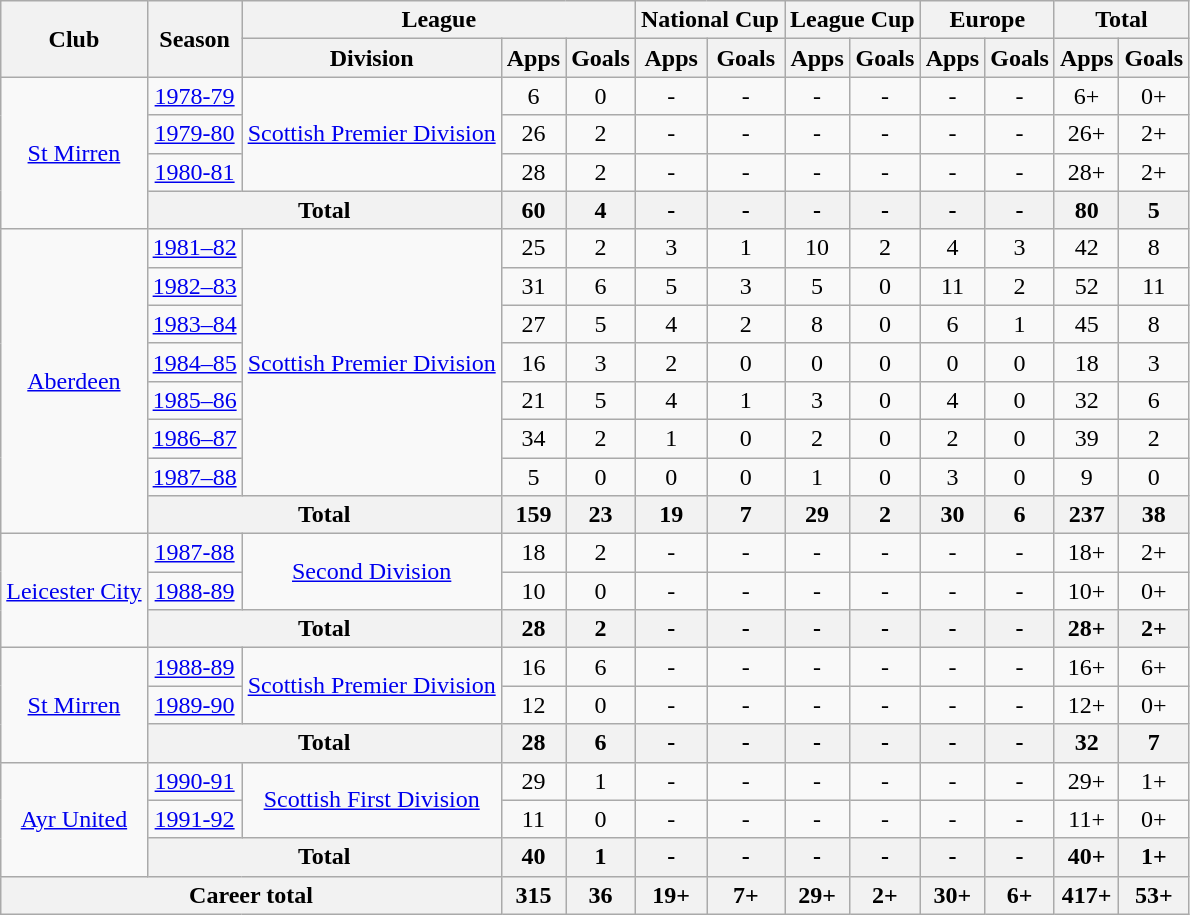<table class="wikitable" style="text-align:center">
<tr>
<th rowspan="2">Club</th>
<th rowspan="2">Season</th>
<th colspan="3">League</th>
<th colspan="2">National Cup</th>
<th colspan="2">League Cup</th>
<th colspan="2">Europe</th>
<th colspan="2">Total</th>
</tr>
<tr>
<th>Division</th>
<th>Apps</th>
<th>Goals</th>
<th>Apps</th>
<th>Goals</th>
<th>Apps</th>
<th>Goals</th>
<th>Apps</th>
<th>Goals</th>
<th>Apps</th>
<th>Goals</th>
</tr>
<tr>
<td rowspan="4"><a href='#'>St Mirren</a></td>
<td><a href='#'>1978-79</a></td>
<td rowspan="3"><a href='#'>Scottish Premier Division</a></td>
<td>6</td>
<td>0</td>
<td>-</td>
<td>-</td>
<td>-</td>
<td>-</td>
<td>-</td>
<td>-</td>
<td>6+</td>
<td>0+</td>
</tr>
<tr>
<td><a href='#'>1979-80</a></td>
<td>26</td>
<td>2</td>
<td>-</td>
<td>-</td>
<td>-</td>
<td>-</td>
<td>-</td>
<td>-</td>
<td>26+</td>
<td>2+</td>
</tr>
<tr>
<td><a href='#'>1980-81</a></td>
<td>28</td>
<td>2</td>
<td>-</td>
<td>-</td>
<td>-</td>
<td>-</td>
<td>-</td>
<td>-</td>
<td>28+</td>
<td>2+</td>
</tr>
<tr>
<th colspan="2">Total</th>
<th>60</th>
<th>4</th>
<th>-</th>
<th>-</th>
<th>-</th>
<th>-</th>
<th>-</th>
<th>-</th>
<th>80</th>
<th>5</th>
</tr>
<tr>
<td rowspan="8"><a href='#'>Aberdeen</a></td>
<td><a href='#'>1981–82</a></td>
<td rowspan="7"><a href='#'>Scottish Premier Division</a></td>
<td>25</td>
<td>2</td>
<td>3</td>
<td>1</td>
<td>10</td>
<td>2</td>
<td>4</td>
<td>3</td>
<td>42</td>
<td>8</td>
</tr>
<tr>
<td><a href='#'>1982–83</a></td>
<td>31</td>
<td>6</td>
<td>5</td>
<td>3</td>
<td>5</td>
<td>0</td>
<td>11</td>
<td>2</td>
<td>52</td>
<td>11</td>
</tr>
<tr>
<td><a href='#'>1983–84</a></td>
<td>27</td>
<td>5</td>
<td>4</td>
<td>2</td>
<td>8</td>
<td>0</td>
<td>6</td>
<td>1</td>
<td>45</td>
<td>8</td>
</tr>
<tr>
<td><a href='#'>1984–85</a></td>
<td>16</td>
<td>3</td>
<td>2</td>
<td>0</td>
<td>0</td>
<td>0</td>
<td>0</td>
<td>0</td>
<td>18</td>
<td>3</td>
</tr>
<tr>
<td><a href='#'>1985–86</a></td>
<td>21</td>
<td>5</td>
<td>4</td>
<td>1</td>
<td>3</td>
<td>0</td>
<td>4</td>
<td>0</td>
<td>32</td>
<td>6</td>
</tr>
<tr>
<td><a href='#'>1986–87</a></td>
<td>34</td>
<td>2</td>
<td>1</td>
<td>0</td>
<td>2</td>
<td>0</td>
<td>2</td>
<td>0</td>
<td>39</td>
<td>2</td>
</tr>
<tr>
<td><a href='#'>1987–88</a></td>
<td>5</td>
<td>0</td>
<td>0</td>
<td>0</td>
<td>1</td>
<td>0</td>
<td>3</td>
<td>0</td>
<td>9</td>
<td>0</td>
</tr>
<tr>
<th colspan="2">Total</th>
<th>159</th>
<th>23</th>
<th>19</th>
<th>7</th>
<th>29</th>
<th>2</th>
<th>30</th>
<th>6</th>
<th>237</th>
<th>38</th>
</tr>
<tr>
<td rowspan="3"><a href='#'>Leicester City</a></td>
<td><a href='#'>1987-88</a></td>
<td rowspan="2"><a href='#'>Second Division</a></td>
<td>18</td>
<td>2</td>
<td>-</td>
<td>-</td>
<td>-</td>
<td>-</td>
<td>-</td>
<td>-</td>
<td>18+</td>
<td>2+</td>
</tr>
<tr>
<td><a href='#'>1988-89</a></td>
<td>10</td>
<td>0</td>
<td>-</td>
<td>-</td>
<td>-</td>
<td>-</td>
<td>-</td>
<td>-</td>
<td>10+</td>
<td>0+</td>
</tr>
<tr>
<th colspan="2">Total</th>
<th>28</th>
<th>2</th>
<th>-</th>
<th>-</th>
<th>-</th>
<th>-</th>
<th>-</th>
<th>-</th>
<th>28+</th>
<th>2+</th>
</tr>
<tr>
<td rowspan="3"><a href='#'>St Mirren</a></td>
<td><a href='#'>1988-89</a></td>
<td rowspan="2"><a href='#'>Scottish Premier Division</a></td>
<td>16</td>
<td>6</td>
<td>-</td>
<td>-</td>
<td>-</td>
<td>-</td>
<td>-</td>
<td>-</td>
<td>16+</td>
<td>6+</td>
</tr>
<tr>
<td><a href='#'>1989-90</a></td>
<td>12</td>
<td>0</td>
<td>-</td>
<td>-</td>
<td>-</td>
<td>-</td>
<td>-</td>
<td>-</td>
<td>12+</td>
<td>0+</td>
</tr>
<tr>
<th colspan="2">Total</th>
<th>28</th>
<th>6</th>
<th>-</th>
<th>-</th>
<th>-</th>
<th>-</th>
<th>-</th>
<th>-</th>
<th>32</th>
<th>7</th>
</tr>
<tr>
<td rowspan="3"><a href='#'>Ayr United</a></td>
<td><a href='#'>1990-91</a></td>
<td rowspan="2"><a href='#'>Scottish First Division</a></td>
<td>29</td>
<td>1</td>
<td>-</td>
<td>-</td>
<td>-</td>
<td>-</td>
<td>-</td>
<td>-</td>
<td>29+</td>
<td>1+</td>
</tr>
<tr>
<td><a href='#'>1991-92</a></td>
<td>11</td>
<td>0</td>
<td>-</td>
<td>-</td>
<td>-</td>
<td>-</td>
<td>-</td>
<td>-</td>
<td>11+</td>
<td>0+</td>
</tr>
<tr>
<th colspan="2">Total</th>
<th>40</th>
<th>1</th>
<th>-</th>
<th>-</th>
<th>-</th>
<th>-</th>
<th>-</th>
<th>-</th>
<th>40+</th>
<th>1+</th>
</tr>
<tr>
<th colspan="3">Career total</th>
<th>315</th>
<th>36</th>
<th>19+</th>
<th>7+</th>
<th>29+</th>
<th>2+</th>
<th>30+</th>
<th>6+</th>
<th>417+</th>
<th>53+</th>
</tr>
</table>
